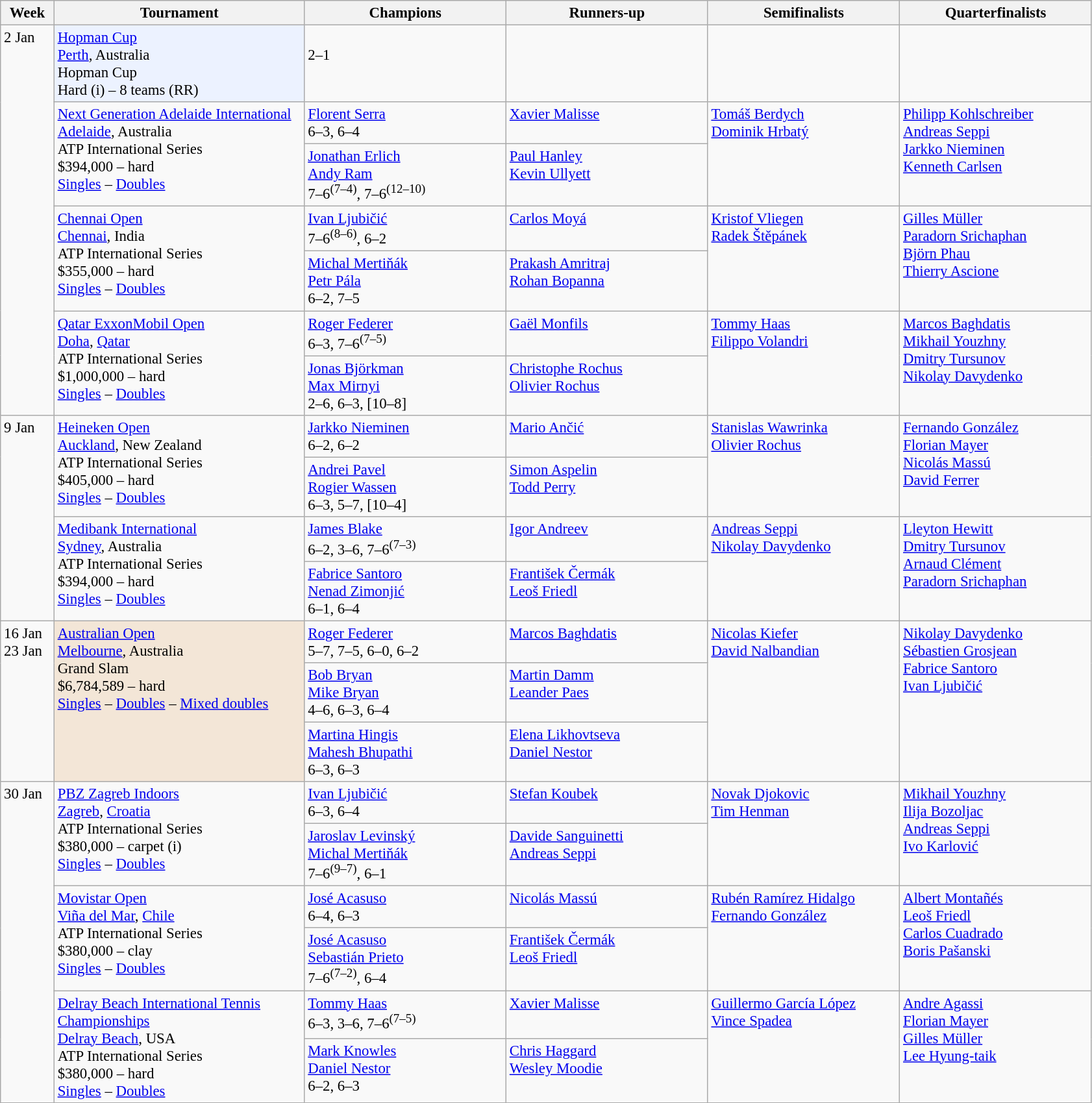<table class=wikitable style=font-size:95%>
<tr>
<th style="width:48px;">Week</th>
<th style="width:250px;">Tournament</th>
<th style="width:200px;">Champions</th>
<th style="width:200px;">Runners-up</th>
<th style="width:190px;">Semifinalists</th>
<th style="width:190px;">Quarterfinalists</th>
</tr>
<tr valign=top>
<td rowspan=7>2 Jan</td>
<td style="background:#ECF2FF;"><a href='#'>Hopman Cup</a><br><a href='#'>Perth</a>, Australia<br>Hopman Cup<br> Hard (i) – 8 teams (RR)</td>
<td><br>2–1</td>
<td></td>
<td><br><br></td>
<td><br><br></td>
</tr>
<tr valign=top>
<td rowspan=2><a href='#'>Next Generation Adelaide International</a><br> <a href='#'>Adelaide</a>, Australia<br>ATP International Series<br>$394,000 – hard <br><a href='#'>Singles</a> – <a href='#'>Doubles</a></td>
<td> <a href='#'>Florent Serra</a><br>6–3, 6–4</td>
<td> <a href='#'>Xavier Malisse</a></td>
<td rowspan=2> <a href='#'>Tomáš Berdych</a><br> <a href='#'>Dominik Hrbatý</a></td>
<td rowspan=2> <a href='#'>Philipp Kohlschreiber</a><br> <a href='#'>Andreas Seppi</a><br> <a href='#'>Jarkko Nieminen</a><br> <a href='#'>Kenneth Carlsen</a></td>
</tr>
<tr valign=top>
<td> <a href='#'>Jonathan Erlich</a><br> <a href='#'>Andy Ram</a><br>7–6<sup>(7–4)</sup>, 7–6<sup>(12–10)</sup></td>
<td> <a href='#'>Paul Hanley</a><br> <a href='#'>Kevin Ullyett</a></td>
</tr>
<tr valign=top>
<td rowspan=2><a href='#'>Chennai Open</a><br> <a href='#'>Chennai</a>, India<br>ATP International Series<br>$355,000 – hard <br><a href='#'>Singles</a> – <a href='#'>Doubles</a></td>
<td> <a href='#'>Ivan Ljubičić</a><br>7–6<sup>(8–6)</sup>, 6–2</td>
<td> <a href='#'>Carlos Moyá</a></td>
<td rowspan=2> <a href='#'>Kristof Vliegen</a><br> <a href='#'>Radek Štěpánek</a></td>
<td rowspan=2> <a href='#'>Gilles Müller</a><br> <a href='#'>Paradorn Srichaphan</a><br> <a href='#'>Björn Phau</a><br> <a href='#'>Thierry Ascione</a></td>
</tr>
<tr valign=top>
<td> <a href='#'>Michal Mertiňák</a><br> <a href='#'>Petr Pála</a><br>6–2, 7–5</td>
<td> <a href='#'>Prakash Amritraj</a><br> <a href='#'>Rohan Bopanna</a></td>
</tr>
<tr valign=top>
<td rowspan=2><a href='#'>Qatar ExxonMobil Open</a><br> <a href='#'>Doha</a>, <a href='#'>Qatar</a><br>ATP International Series<br>$1,000,000 – hard <br><a href='#'>Singles</a> – <a href='#'>Doubles</a></td>
<td> <a href='#'>Roger Federer</a><br>6–3, 7–6<sup>(7–5)</sup></td>
<td> <a href='#'>Gaël Monfils</a></td>
<td rowspan=2> <a href='#'>Tommy Haas</a><br> <a href='#'>Filippo Volandri</a></td>
<td rowspan=2> <a href='#'>Marcos Baghdatis</a><br> <a href='#'>Mikhail Youzhny</a><br> <a href='#'>Dmitry Tursunov</a><br> <a href='#'>Nikolay Davydenko</a></td>
</tr>
<tr valign=top>
<td> <a href='#'>Jonas Björkman</a><br> <a href='#'>Max Mirnyi</a><br> 2–6, 6–3, [10–8]</td>
<td> <a href='#'>Christophe Rochus</a><br> <a href='#'>Olivier Rochus</a></td>
</tr>
<tr valign=top>
<td rowspan=4>9 Jan</td>
<td rowspan=2><a href='#'>Heineken Open</a><br> <a href='#'>Auckland</a>, New Zealand<br>ATP International Series<br>$405,000 – hard <br><a href='#'>Singles</a> – <a href='#'>Doubles</a></td>
<td> <a href='#'>Jarkko Nieminen</a><br>6–2, 6–2</td>
<td> <a href='#'>Mario Ančić</a></td>
<td rowspan=2> <a href='#'>Stanislas Wawrinka</a><br> <a href='#'>Olivier Rochus</a></td>
<td rowspan=2> <a href='#'>Fernando González</a> <br> <a href='#'>Florian Mayer</a><br> <a href='#'>Nicolás Massú</a><br> <a href='#'>David Ferrer</a></td>
</tr>
<tr valign=top>
<td> <a href='#'>Andrei Pavel</a><br> <a href='#'>Rogier Wassen</a><br>6–3, 5–7, [10–4]</td>
<td> <a href='#'>Simon Aspelin</a><br> <a href='#'>Todd Perry</a></td>
</tr>
<tr valign=top>
<td rowspan=2><a href='#'>Medibank International</a><br> <a href='#'>Sydney</a>, Australia<br>ATP International Series<br>$394,000 – hard <br><a href='#'>Singles</a> – <a href='#'>Doubles</a></td>
<td> <a href='#'>James Blake</a><br>6–2, 3–6, 7–6<sup>(7–3)</sup></td>
<td> <a href='#'>Igor Andreev</a></td>
<td rowspan=2> <a href='#'>Andreas Seppi</a><br> <a href='#'>Nikolay Davydenko</a></td>
<td rowspan=2> <a href='#'>Lleyton Hewitt</a><br> <a href='#'>Dmitry Tursunov</a><br> <a href='#'>Arnaud Clément</a><br> <a href='#'>Paradorn Srichaphan</a></td>
</tr>
<tr valign=top>
<td> <a href='#'>Fabrice Santoro</a><br> <a href='#'>Nenad Zimonjić</a><br>6–1, 6–4</td>
<td> <a href='#'>František Čermák</a><br> <a href='#'>Leoš Friedl</a></td>
</tr>
<tr valign=top>
<td rowspan=3>16 Jan<br>23 Jan</td>
<td bgcolor=#F3E6D7 rowspan=3><a href='#'>Australian Open</a><br> <a href='#'>Melbourne</a>, Australia<br>Grand Slam<br>$6,784,589 – hard <br><a href='#'>Singles</a> – <a href='#'>Doubles</a>  – <a href='#'>Mixed doubles</a></td>
<td> <a href='#'>Roger Federer</a><br>5–7, 7–5, 6–0, 6–2</td>
<td> <a href='#'>Marcos Baghdatis</a></td>
<td rowspan=3> <a href='#'>Nicolas Kiefer</a><br> <a href='#'>David Nalbandian</a></td>
<td rowspan=3> <a href='#'>Nikolay Davydenko</a><br> <a href='#'>Sébastien Grosjean</a><br> <a href='#'>Fabrice Santoro</a><br> <a href='#'>Ivan Ljubičić</a></td>
</tr>
<tr valign=top>
<td> <a href='#'>Bob Bryan</a><br> <a href='#'>Mike Bryan</a> <br>4–6, 6–3, 6–4</td>
<td> <a href='#'>Martin Damm</a><br> <a href='#'>Leander Paes</a></td>
</tr>
<tr valign=top>
<td> <a href='#'>Martina Hingis</a><br> <a href='#'>Mahesh Bhupathi</a><br>6–3, 6–3</td>
<td> <a href='#'>Elena Likhovtseva</a><br> <a href='#'>Daniel Nestor</a></td>
</tr>
<tr valign=top>
<td rowspan=6>30 Jan</td>
<td rowspan=2><a href='#'>PBZ Zagreb Indoors</a><br> <a href='#'>Zagreb</a>, <a href='#'>Croatia</a><br>ATP International Series<br>$380,000 – carpet (i)  <br><a href='#'>Singles</a> – <a href='#'>Doubles</a></td>
<td> <a href='#'>Ivan Ljubičić</a> <br>6–3, 6–4</td>
<td> <a href='#'>Stefan Koubek</a></td>
<td rowspan=2> <a href='#'>Novak Djokovic</a><br> <a href='#'>Tim Henman</a></td>
<td rowspan=2> <a href='#'>Mikhail Youzhny</a><br> <a href='#'>Ilija Bozoljac</a><br> <a href='#'>Andreas Seppi</a><br> <a href='#'>Ivo Karlović</a></td>
</tr>
<tr valign=top>
<td> <a href='#'>Jaroslav Levinský</a><br> <a href='#'>Michal Mertiňák</a><br>7–6<sup>(9–7)</sup>, 6–1</td>
<td> <a href='#'>Davide Sanguinetti</a><br> <a href='#'>Andreas Seppi</a></td>
</tr>
<tr valign=top>
<td rowspan=2><a href='#'>Movistar Open</a><br> <a href='#'>Viña del Mar</a>, <a href='#'>Chile</a><br>ATP International Series<br>$380,000 – clay <br><a href='#'>Singles</a> – <a href='#'>Doubles</a></td>
<td> <a href='#'>José Acasuso</a><br>6–4, 6–3</td>
<td> <a href='#'>Nicolás Massú</a></td>
<td rowspan=2> <a href='#'>Rubén Ramírez Hidalgo</a><br> <a href='#'>Fernando González</a></td>
<td rowspan=2> <a href='#'>Albert Montañés</a><br> <a href='#'>Leoš Friedl</a><br> <a href='#'>Carlos Cuadrado</a><br> <a href='#'>Boris Pašanski</a></td>
</tr>
<tr valign=top>
<td> <a href='#'>José Acasuso</a><br> <a href='#'>Sebastián Prieto</a> <br> 7–6<sup>(7–2)</sup>, 6–4</td>
<td> <a href='#'>František Čermák</a><br> <a href='#'>Leoš Friedl</a></td>
</tr>
<tr valign=top>
<td rowspan=2><a href='#'>Delray Beach International Tennis Championships</a><br> <a href='#'>Delray Beach</a>, USA<br>ATP International Series<br>$380,000 – hard <br><a href='#'>Singles</a> – <a href='#'>Doubles</a></td>
<td> <a href='#'>Tommy Haas</a><br> 6–3, 3–6, 7–6<sup>(7–5)</sup></td>
<td> <a href='#'>Xavier Malisse</a></td>
<td rowspan=2> <a href='#'>Guillermo García López</a><br> <a href='#'>Vince Spadea</a></td>
<td rowspan=2> <a href='#'>Andre Agassi</a><br> <a href='#'>Florian Mayer</a><br> <a href='#'>Gilles Müller</a><br> <a href='#'>Lee Hyung-taik</a></td>
</tr>
<tr valign=top>
<td> <a href='#'>Mark Knowles</a><br> <a href='#'>Daniel Nestor</a> <br>6–2, 6–3</td>
<td> <a href='#'>Chris Haggard</a><br> <a href='#'>Wesley Moodie</a></td>
</tr>
</table>
